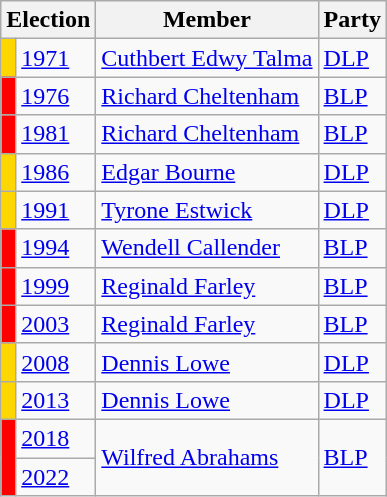<table class="wikitable">
<tr>
<th colspan="2">Election</th>
<th>Member</th>
<th>Party</th>
</tr>
<tr>
<td style="background-color: #FFD700"></td>
<td><a href='#'>1971</a></td>
<td><a href='#'>Cuthbert Edwy Talma</a></td>
<td><a href='#'>DLP</a></td>
</tr>
<tr>
<td style="background-color: red"></td>
<td><a href='#'>1976</a></td>
<td><a href='#'>Richard Cheltenham</a></td>
<td><a href='#'>BLP</a></td>
</tr>
<tr>
<td style="background-color: red"></td>
<td><a href='#'>1981</a></td>
<td><a href='#'>Richard Cheltenham</a></td>
<td><a href='#'>BLP</a></td>
</tr>
<tr>
<td style="background-color: #FFD700"></td>
<td><a href='#'>1986</a></td>
<td><a href='#'>Edgar Bourne</a></td>
<td><a href='#'>DLP</a></td>
</tr>
<tr>
<td style="background-color: #FFD700"></td>
<td><a href='#'>1991</a></td>
<td><a href='#'>Tyrone Estwick</a></td>
<td><a href='#'>DLP</a></td>
</tr>
<tr>
<td style="background-color: red"></td>
<td><a href='#'>1994</a></td>
<td><a href='#'>Wendell Callender</a></td>
<td><a href='#'>BLP</a></td>
</tr>
<tr>
<td style="background-color: red"></td>
<td><a href='#'>1999</a></td>
<td><a href='#'>Reginald Farley</a></td>
<td><a href='#'>BLP</a></td>
</tr>
<tr>
<td style="background-color: red"></td>
<td><a href='#'>2003</a></td>
<td><a href='#'>Reginald Farley</a></td>
<td><a href='#'>BLP</a></td>
</tr>
<tr>
<td style="background-color: #FFD700"></td>
<td><a href='#'>2008</a></td>
<td><a href='#'>Dennis Lowe</a></td>
<td><a href='#'>DLP</a></td>
</tr>
<tr>
<td style="background-color: #FFD700"></td>
<td><a href='#'>2013</a></td>
<td><a href='#'>Dennis Lowe</a></td>
<td><a href='#'>DLP</a></td>
</tr>
<tr>
<td rowspan="2" style="background-color: red"></td>
<td><a href='#'>2018</a></td>
<td rowspan="2"><a href='#'>Wilfred Abrahams</a></td>
<td rowspan="2"><a href='#'>BLP</a></td>
</tr>
<tr>
<td><a href='#'>2022</a></td>
</tr>
</table>
